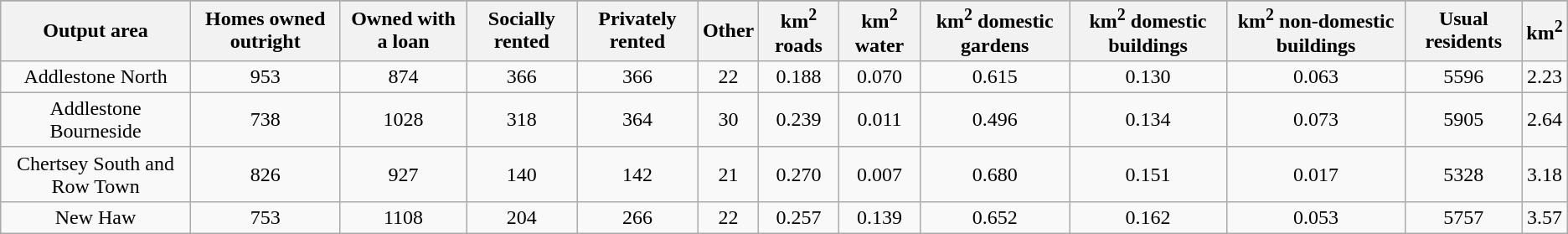<table class="wikitable">
<tr>
</tr>
<tr>
<th>Output area</th>
<th>Homes owned outright</th>
<th>Owned with a loan</th>
<th>Socially rented</th>
<th>Privately rented</th>
<th>Other</th>
<th>km<sup>2</sup> roads</th>
<th>km<sup>2</sup> water</th>
<th>km<sup>2</sup> domestic gardens</th>
<th>km<sup>2</sup> domestic buildings</th>
<th>km<sup>2</sup> non-domestic buildings</th>
<th>Usual residents</th>
<th>km<sup>2</sup></th>
</tr>
<tr align=center>
<td>Addlestone North</td>
<td>953</td>
<td>874</td>
<td>366</td>
<td>366</td>
<td>22</td>
<td>0.188</td>
<td>0.070</td>
<td>0.615</td>
<td>0.130</td>
<td>0.063</td>
<td>5596</td>
<td>2.23</td>
</tr>
<tr align=center>
<td>Addlestone Bourneside</td>
<td>738</td>
<td>1028</td>
<td>318</td>
<td>364</td>
<td>30</td>
<td>0.239</td>
<td>0.011</td>
<td>0.496</td>
<td>0.134</td>
<td>0.073</td>
<td>5905</td>
<td>2.64</td>
</tr>
<tr align=center>
<td>Chertsey South and Row Town</td>
<td>826</td>
<td>927</td>
<td>140</td>
<td>142</td>
<td>21</td>
<td>0.270</td>
<td>0.007</td>
<td>0.680</td>
<td>0.151</td>
<td>0.017</td>
<td>5328</td>
<td>3.18</td>
</tr>
<tr align=center>
<td>New Haw</td>
<td>753</td>
<td>1108</td>
<td>204</td>
<td>266</td>
<td>22</td>
<td>0.257</td>
<td>0.139</td>
<td>0.652</td>
<td>0.162</td>
<td>0.053</td>
<td>5757</td>
<td>3.57</td>
</tr>
</table>
